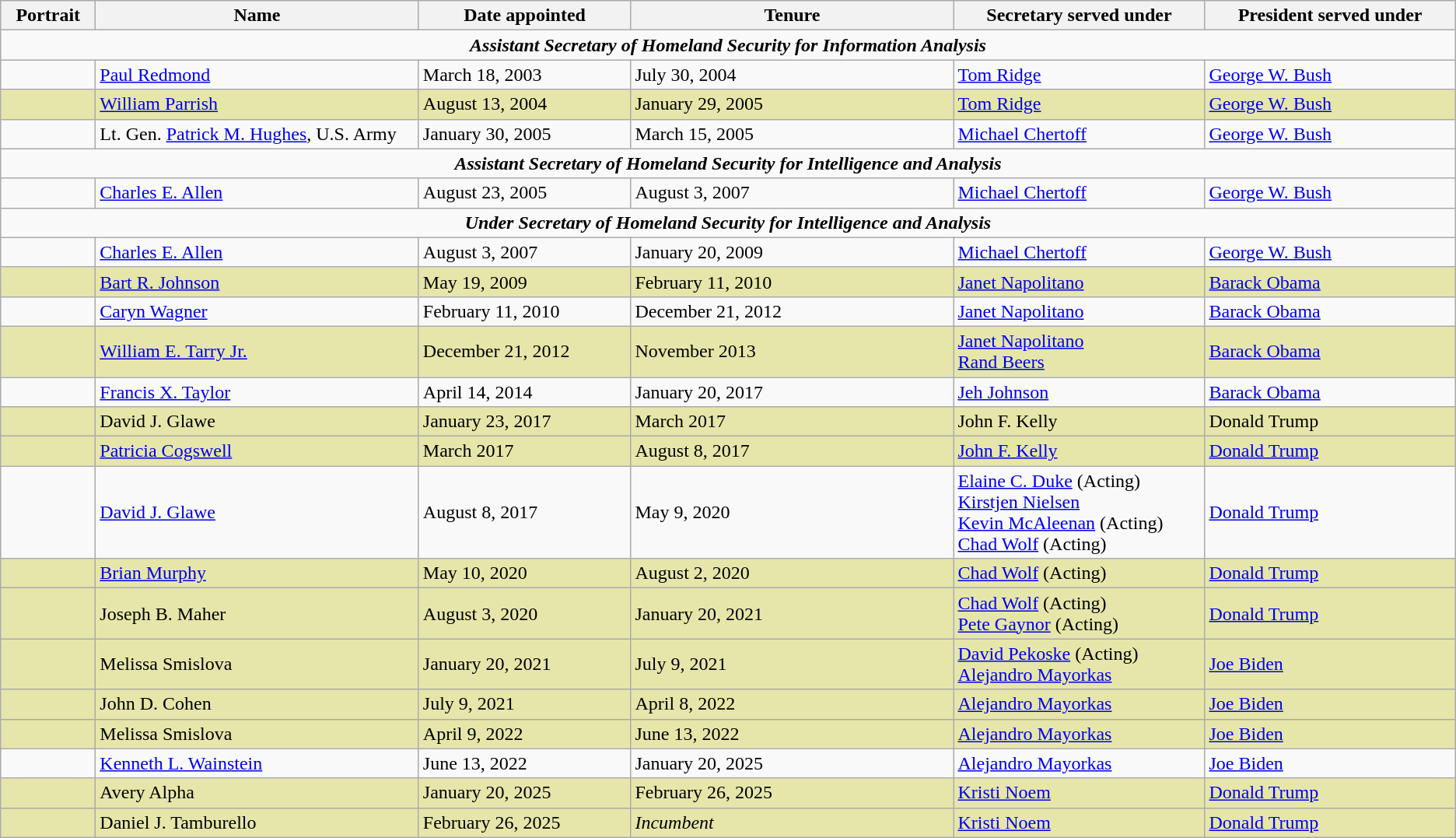<table class="wikitable">
<tr>
<th scope="col" width="75">Portrait</th>
<th scope="col" width="280">Name</th>
<th scope ="col" width="180">Date appointed</th>
<th scope="col" width="280">Tenure</th>
<th scope="col" width="215">Secretary served under</th>
<th scope="col" width="215">President served under</th>
</tr>
<tr>
<td colspan="6" align="center"><strong><em>Assistant Secretary of Homeland Security for Information Analysis</em></strong></td>
</tr>
<tr>
<td></td>
<td><a href='#'>Paul Redmond</a></td>
<td>March 18, 2003</td>
<td>July 30, 2004</td>
<td><a href='#'>Tom Ridge</a></td>
<td><a href='#'>George W. Bush</a></td>
</tr>
<tr style="background:#e6e6aa;">
<td></td>
<td><a href='#'>William Parrish</a></td>
<td>August 13, 2004</td>
<td>January 29, 2005</td>
<td><a href='#'>Tom Ridge</a></td>
<td><a href='#'>George W. Bush</a></td>
</tr>
<tr>
<td></td>
<td>Lt. Gen. <a href='#'>Patrick M. Hughes</a>, U.S. Army</td>
<td>January 30, 2005</td>
<td>March 15, 2005</td>
<td><a href='#'>Michael Chertoff</a></td>
<td><a href='#'>George W. Bush</a></td>
</tr>
<tr>
<td colspan="6" align="center"><strong><em>Assistant Secretary of Homeland Security for Intelligence and Analysis</em></strong></td>
</tr>
<tr>
<td></td>
<td><a href='#'>Charles E. Allen</a></td>
<td>August 23, 2005</td>
<td>August 3, 2007</td>
<td><a href='#'>Michael Chertoff</a></td>
<td><a href='#'>George W. Bush</a></td>
</tr>
<tr>
<td colspan="6" align="center"><strong><em>Under Secretary of Homeland Security for Intelligence and Analysis</em></strong></td>
</tr>
<tr>
<td></td>
<td><a href='#'>Charles E. Allen</a></td>
<td>August 3, 2007</td>
<td>January 20, 2009</td>
<td><a href='#'>Michael Chertoff</a></td>
<td><a href='#'>George W. Bush</a></td>
</tr>
<tr style="background:#e6e6aa;">
<td></td>
<td><a href='#'>Bart R. Johnson</a></td>
<td>May 19, 2009</td>
<td>February 11, 2010</td>
<td><a href='#'>Janet Napolitano</a></td>
<td><a href='#'>Barack Obama</a></td>
</tr>
<tr>
<td></td>
<td><a href='#'>Caryn Wagner</a></td>
<td>February 11, 2010</td>
<td>December 21, 2012</td>
<td><a href='#'>Janet Napolitano</a></td>
<td><a href='#'>Barack Obama</a></td>
</tr>
<tr style="background:#e6e6aa;">
<td></td>
<td><a href='#'>William E. Tarry Jr.</a></td>
<td>December 21, 2012</td>
<td>November 2013</td>
<td><a href='#'>Janet Napolitano</a><br><a href='#'>Rand Beers</a></td>
<td><a href='#'>Barack Obama</a></td>
</tr>
<tr>
<td></td>
<td><a href='#'>Francis X. Taylor</a></td>
<td>April 14, 2014</td>
<td>January 20, 2017</td>
<td><a href='#'>Jeh Johnson</a></td>
<td><a href='#'>Barack Obama</a></td>
</tr>
<tr style="background:#e6e6aa;">
<td></td>
<td>David J. Glawe</td>
<td>January 23, 2017</td>
<td>March 2017</td>
<td>John F. Kelly</td>
<td>Donald Trump</td>
</tr>
<tr style="background:#e6e6aa;">
<td></td>
<td><a href='#'>Patricia Cogswell</a></td>
<td>March 2017</td>
<td>August 8, 2017</td>
<td><a href='#'>John F. Kelly</a></td>
<td><a href='#'>Donald Trump</a></td>
</tr>
<tr>
<td></td>
<td><a href='#'>David J. Glawe</a></td>
<td>August 8, 2017</td>
<td>May 9, 2020</td>
<td><a href='#'>Elaine C. Duke</a> (Acting)<br><a href='#'>Kirstjen Nielsen</a><br><a href='#'>Kevin McAleenan</a> (Acting)<br><a href='#'>Chad Wolf</a> (Acting)</td>
<td><a href='#'>Donald Trump</a></td>
</tr>
<tr style="background:#e6e6aa;">
<td></td>
<td><a href='#'>Brian Murphy</a></td>
<td>May 10, 2020</td>
<td>August 2, 2020</td>
<td><a href='#'>Chad Wolf</a> (Acting)</td>
<td><a href='#'>Donald Trump</a></td>
</tr>
<tr style="background:#e6e6aa;">
<td></td>
<td>Joseph B. Maher</td>
<td>August 3, 2020</td>
<td>January 20, 2021</td>
<td><a href='#'>Chad Wolf</a> (Acting)<br><a href='#'>Pete Gaynor</a> (Acting)</td>
<td><a href='#'>Donald Trump</a></td>
</tr>
<tr style="background:#e6e6aa;">
<td></td>
<td>Melissa Smislova</td>
<td>January 20, 2021</td>
<td>July 9, 2021</td>
<td><a href='#'>David Pekoske</a> (Acting)<br><a href='#'>Alejandro Mayorkas</a></td>
<td><a href='#'>Joe Biden</a></td>
</tr>
<tr style="background:#e6e6aa;">
<td></td>
<td>John D. Cohen</td>
<td>July 9, 2021</td>
<td>April 8, 2022</td>
<td><a href='#'>Alejandro Mayorkas</a></td>
<td><a href='#'>Joe Biden</a></td>
</tr>
<tr style="background:#e6e6aa;">
<td></td>
<td>Melissa Smislova</td>
<td>April 9, 2022</td>
<td>June 13, 2022</td>
<td><a href='#'>Alejandro Mayorkas</a></td>
<td><a href='#'>Joe Biden</a></td>
</tr>
<tr>
<td></td>
<td><a href='#'>Kenneth L. Wainstein</a></td>
<td>June 13, 2022</td>
<td>January 20, 2025</td>
<td><a href='#'>Alejandro Mayorkas</a></td>
<td><a href='#'>Joe Biden</a></td>
</tr>
<tr style="background:#e6e6aa;">
<td></td>
<td>Avery Alpha</td>
<td>January 20, 2025</td>
<td>February 26, 2025</td>
<td><a href='#'>Kristi Noem</a></td>
<td><a href='#'>Donald Trump</a></td>
</tr>
<tr style="background:#e6e6aa;">
<td></td>
<td>Daniel J. Tamburello</td>
<td>February 26, 2025</td>
<td><em>Incumbent</em></td>
<td><a href='#'>Kristi Noem</a></td>
<td><a href='#'>Donald Trump</a></td>
</tr>
</table>
